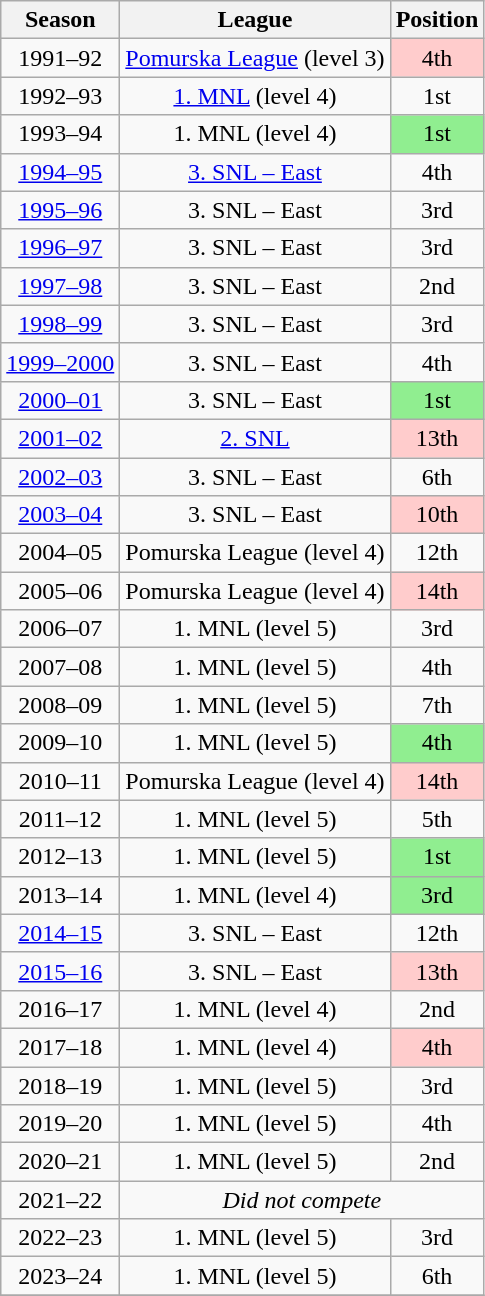<table class="wikitable" style="text-align: center">
<tr>
<th>Season</th>
<th>League</th>
<th>Position</th>
</tr>
<tr>
<td>1991–92</td>
<td><a href='#'>Pomurska League</a> (level 3)</td>
<td style="background: #FFCCCC;">4th</td>
</tr>
<tr>
<td>1992–93</td>
<td><a href='#'>1. MNL</a> (level 4)</td>
<td>1st</td>
</tr>
<tr>
<td>1993–94</td>
<td>1. MNL (level 4)</td>
<td style="background: #90EE90;">1st</td>
</tr>
<tr>
<td><a href='#'>1994–95</a></td>
<td><a href='#'>3. SNL – East</a></td>
<td>4th</td>
</tr>
<tr>
<td><a href='#'>1995–96</a></td>
<td>3. SNL – East</td>
<td>3rd</td>
</tr>
<tr>
<td><a href='#'>1996–97</a></td>
<td>3. SNL – East</td>
<td>3rd</td>
</tr>
<tr>
<td><a href='#'>1997–98</a></td>
<td>3. SNL – East</td>
<td>2nd</td>
</tr>
<tr>
<td><a href='#'>1998–99</a></td>
<td>3. SNL – East</td>
<td>3rd</td>
</tr>
<tr>
<td><a href='#'>1999–2000</a></td>
<td>3. SNL – East</td>
<td>4th</td>
</tr>
<tr>
<td><a href='#'>2000–01</a></td>
<td>3. SNL – East</td>
<td style="background: #90EE90;">1st</td>
</tr>
<tr>
<td><a href='#'>2001–02</a></td>
<td><a href='#'>2. SNL</a></td>
<td style="background: #FFCCCC;">13th</td>
</tr>
<tr>
<td><a href='#'>2002–03</a></td>
<td>3. SNL – East</td>
<td>6th</td>
</tr>
<tr>
<td><a href='#'>2003–04</a></td>
<td>3. SNL – East</td>
<td style="background: #FFCCCC;">10th</td>
</tr>
<tr>
<td>2004–05</td>
<td>Pomurska League (level 4)</td>
<td>12th</td>
</tr>
<tr>
<td>2005–06</td>
<td>Pomurska League (level 4)</td>
<td style="background: #FFCCCC;">14th</td>
</tr>
<tr>
<td>2006–07</td>
<td>1. MNL (level 5)</td>
<td>3rd</td>
</tr>
<tr>
<td>2007–08</td>
<td>1. MNL (level 5)</td>
<td>4th</td>
</tr>
<tr>
<td>2008–09</td>
<td>1. MNL (level 5)</td>
<td>7th</td>
</tr>
<tr>
<td>2009–10</td>
<td>1. MNL (level 5)</td>
<td style="background: #90EE90;">4th</td>
</tr>
<tr>
<td>2010–11</td>
<td>Pomurska League (level 4)</td>
<td style="background: #FFCCCC;">14th</td>
</tr>
<tr>
<td>2011–12</td>
<td>1. MNL (level 5)</td>
<td>5th</td>
</tr>
<tr>
<td>2012–13</td>
<td>1. MNL (level 5)</td>
<td style="background: #90EE90;">1st</td>
</tr>
<tr>
<td>2013–14</td>
<td>1. MNL (level 4)</td>
<td style="background: #90EE90;">3rd</td>
</tr>
<tr>
<td><a href='#'>2014–15</a></td>
<td>3. SNL – East</td>
<td>12th</td>
</tr>
<tr>
<td><a href='#'>2015–16</a></td>
<td>3. SNL – East</td>
<td style="background: #FFCCCC;">13th</td>
</tr>
<tr>
<td>2016–17</td>
<td>1. MNL (level 4)</td>
<td>2nd</td>
</tr>
<tr>
<td>2017–18</td>
<td>1. MNL (level 4)</td>
<td style="background: #FFCCCC;">4th</td>
</tr>
<tr>
<td>2018–19</td>
<td>1. MNL (level 5)</td>
<td>3rd</td>
</tr>
<tr>
<td>2019–20</td>
<td>1. MNL (level 5)</td>
<td>4th</td>
</tr>
<tr>
<td>2020–21</td>
<td>1. MNL (level 5)</td>
<td>2nd</td>
</tr>
<tr>
<td>2021–22</td>
<td colspan=2><em>Did not compete</em></td>
</tr>
<tr>
<td>2022–23</td>
<td>1. MNL (level 5)</td>
<td>3rd</td>
</tr>
<tr>
<td>2023–24</td>
<td>1. MNL (level 5)</td>
<td>6th</td>
</tr>
<tr>
</tr>
</table>
